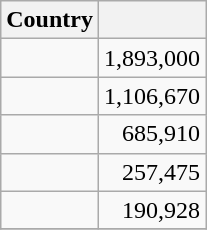<table class="wikitable sortable" style="text-align:right;">
<tr>
<th>Country</th>
<th></th>
</tr>
<tr>
<td align="left"></td>
<td>1,893,000</td>
</tr>
<tr>
<td align="left"></td>
<td>1,106,670</td>
</tr>
<tr>
<td align="left"></td>
<td>685,910</td>
</tr>
<tr>
<td align="left"></td>
<td>257,475</td>
</tr>
<tr>
<td align="left"></td>
<td>190,928</td>
</tr>
<tr>
</tr>
</table>
